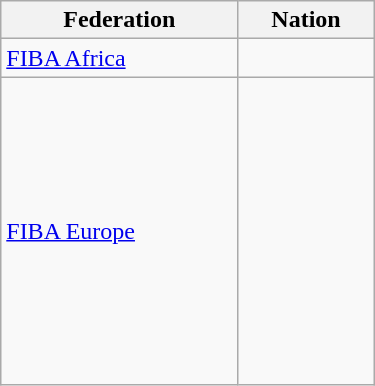<table class="wikitable" style="width:250px;">
<tr>
<th>Federation</th>
<th>Nation</th>
</tr>
<tr>
<td><a href='#'>FIBA Africa</a></td>
<td></td>
</tr>
<tr>
<td><a href='#'>FIBA Europe</a></td>
<td><br><br><br><br><br><br><br><br><br><br><br></td>
</tr>
</table>
